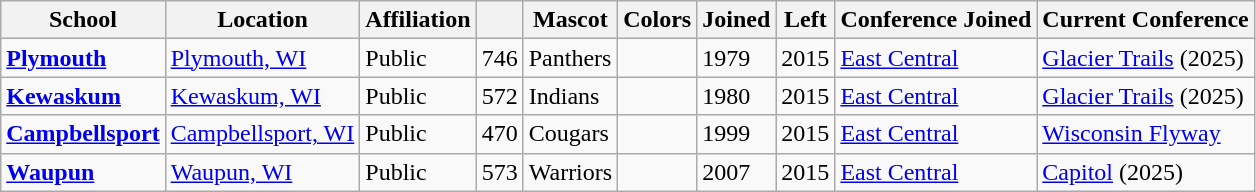<table class="wikitable sortable">
<tr>
<th>School</th>
<th>Location</th>
<th>Affiliation</th>
<th></th>
<th>Mascot</th>
<th>Colors</th>
<th>Joined</th>
<th>Left</th>
<th>Conference Joined</th>
<th>Current Conference</th>
</tr>
<tr>
<td><a href='#'><strong>Plymouth</strong></a></td>
<td><a href='#'>Plymouth, WI</a></td>
<td>Public</td>
<td>746</td>
<td>Panthers</td>
<td> </td>
<td>1979</td>
<td>2015</td>
<td><a href='#'>East Central</a></td>
<td><a href='#'>Glacier Trails</a> (2025)</td>
</tr>
<tr>
<td><a href='#'><strong>Kewaskum</strong></a></td>
<td><a href='#'>Kewaskum, WI</a></td>
<td>Public</td>
<td>572</td>
<td>Indians</td>
<td> </td>
<td>1980</td>
<td>2015</td>
<td><a href='#'>East Central</a></td>
<td><a href='#'>Glacier Trails</a> (2025)</td>
</tr>
<tr>
<td><a href='#'><strong>Campbellsport</strong></a></td>
<td><a href='#'>Campbellsport, WI</a></td>
<td>Public</td>
<td>470</td>
<td>Cougars</td>
<td> </td>
<td>1999</td>
<td>2015</td>
<td><a href='#'>East Central</a></td>
<td><a href='#'>Wisconsin Flyway</a></td>
</tr>
<tr>
<td><a href='#'><strong>Waupun</strong></a></td>
<td><a href='#'>Waupun, WI</a></td>
<td>Public</td>
<td>573</td>
<td>Warriors</td>
<td> </td>
<td>2007</td>
<td>2015</td>
<td><a href='#'>East Central</a></td>
<td><a href='#'>Capitol</a> (2025)</td>
</tr>
</table>
